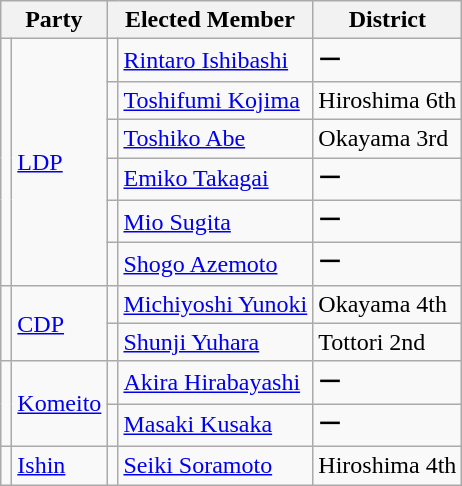<table class="wikitable">
<tr>
<th colspan=2>Party</th>
<th colspan=2>Elected Member</th>
<th>District</th>
</tr>
<tr>
<td rowspan=6 bgcolor=></td>
<td rowspan=6><a href='#'>LDP</a></td>
<td></td>
<td><a href='#'>Rintaro Ishibashi</a></td>
<td>ー</td>
</tr>
<tr>
<td></td>
<td><a href='#'>Toshifumi Kojima</a></td>
<td>Hiroshima 6th</td>
</tr>
<tr>
<td></td>
<td><a href='#'>Toshiko Abe</a></td>
<td>Okayama 3rd</td>
</tr>
<tr>
<td></td>
<td><a href='#'>Emiko Takagai</a></td>
<td>ー</td>
</tr>
<tr>
<td></td>
<td><a href='#'>Mio Sugita</a></td>
<td>ー</td>
</tr>
<tr>
<td></td>
<td><a href='#'>Shogo Azemoto</a></td>
<td>ー</td>
</tr>
<tr>
<td rowspan=2 bgcolor=></td>
<td rowspan=2><a href='#'>CDP</a></td>
<td></td>
<td><a href='#'>Michiyoshi Yunoki</a></td>
<td>Okayama 4th</td>
</tr>
<tr>
<td></td>
<td><a href='#'>Shunji Yuhara</a></td>
<td>Tottori 2nd</td>
</tr>
<tr>
<td rowspan=2 bgcolor=></td>
<td rowspan=2><a href='#'>Komeito</a></td>
<td></td>
<td><a href='#'>Akira Hirabayashi</a></td>
<td>ー</td>
</tr>
<tr>
<td></td>
<td><a href='#'>Masaki Kusaka</a></td>
<td>ー</td>
</tr>
<tr>
<td bgcolor=></td>
<td><a href='#'>Ishin</a></td>
<td></td>
<td><a href='#'>Seiki Soramoto</a></td>
<td>Hiroshima 4th</td>
</tr>
</table>
